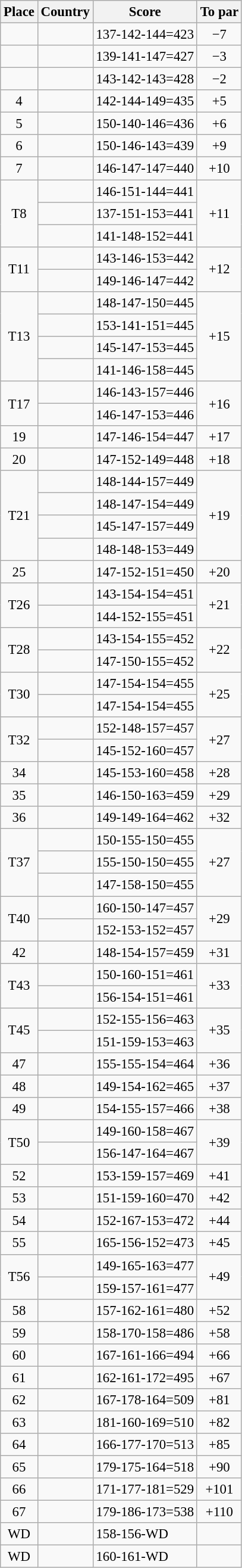<table class="wikitable" style="font-size:95%;">
<tr>
<th>Place</th>
<th>Country</th>
<th>Score</th>
<th>To par</th>
</tr>
<tr>
<td align=center></td>
<td></td>
<td>137-142-144=423</td>
<td align=center>−7</td>
</tr>
<tr>
<td align=center></td>
<td></td>
<td>139-141-147=427</td>
<td align=center>−3</td>
</tr>
<tr>
<td align=center></td>
<td></td>
<td>143-142-143=428</td>
<td align=center>−2</td>
</tr>
<tr>
<td align=center>4</td>
<td></td>
<td>142-144-149=435</td>
<td align=center>+5</td>
</tr>
<tr>
<td align=center>5</td>
<td></td>
<td>150-140-146=436</td>
<td align=center>+6</td>
</tr>
<tr>
<td align=center>6</td>
<td></td>
<td>150-146-143=439</td>
<td align=center>+9</td>
</tr>
<tr>
<td align=center>7</td>
<td></td>
<td>146-147-147=440</td>
<td align=center>+10</td>
</tr>
<tr>
<td align=center rowspan=3>T8</td>
<td></td>
<td>146-151-144=441</td>
<td align=center rowspan=3>+11</td>
</tr>
<tr>
<td></td>
<td>137-151-153=441</td>
</tr>
<tr>
<td></td>
<td>141-148-152=441</td>
</tr>
<tr>
<td align=center rowspan=2>T11</td>
<td></td>
<td>143-146-153=442</td>
<td align=center rowspan=2>+12</td>
</tr>
<tr>
<td></td>
<td>149-146-147=442</td>
</tr>
<tr>
<td align=center rowspan=4>T13</td>
<td></td>
<td>148-147-150=445</td>
<td align=center rowspan=4>+15</td>
</tr>
<tr>
<td></td>
<td>153-141-151=445</td>
</tr>
<tr>
<td></td>
<td>145-147-153=445</td>
</tr>
<tr>
<td></td>
<td>141-146-158=445</td>
</tr>
<tr>
<td align=center rowspan=2>T17</td>
<td></td>
<td>146-143-157=446</td>
<td align=center rowspan=2>+16</td>
</tr>
<tr>
<td></td>
<td>146-147-153=446</td>
</tr>
<tr>
<td align=center>19</td>
<td></td>
<td>147-146-154=447</td>
<td align=center>+17</td>
</tr>
<tr>
<td align=center>20</td>
<td></td>
<td>147-152-149=448</td>
<td align=center>+18</td>
</tr>
<tr>
<td align=center rowspan=4>T21</td>
<td></td>
<td>148-144-157=449</td>
<td align=center rowspan=4>+19</td>
</tr>
<tr>
<td></td>
<td>148-147-154=449</td>
</tr>
<tr>
<td></td>
<td>145-147-157=449</td>
</tr>
<tr>
<td></td>
<td>148-148-153=449</td>
</tr>
<tr>
<td align=center>25</td>
<td></td>
<td>147-152-151=450</td>
<td align=center>+20</td>
</tr>
<tr>
<td align=center rowspan=2>T26</td>
<td></td>
<td>143-154-154=451</td>
<td align=center rowspan=2>+21</td>
</tr>
<tr>
<td></td>
<td>144-152-155=451</td>
</tr>
<tr>
<td align=center rowspan=2>T28</td>
<td></td>
<td>143-154-155=452</td>
<td align=center rowspan=2>+22</td>
</tr>
<tr>
<td></td>
<td>147-150-155=452</td>
</tr>
<tr>
<td align=center rowspan=2>T30</td>
<td></td>
<td>147-154-154=455</td>
<td align=center rowspan=2>+25</td>
</tr>
<tr>
<td></td>
<td>147-154-154=455</td>
</tr>
<tr>
<td align=center rowspan=2>T32</td>
<td></td>
<td>152-148-157=457</td>
<td align=center rowspan=2>+27</td>
</tr>
<tr>
<td></td>
<td>145-152-160=457</td>
</tr>
<tr>
<td align=center>34</td>
<td></td>
<td>145-153-160=458</td>
<td align=center>+28</td>
</tr>
<tr>
<td align=center>35</td>
<td></td>
<td>146-150-163=459</td>
<td align=center>+29</td>
</tr>
<tr>
<td align=center>36</td>
<td></td>
<td>149-149-164=462</td>
<td align=center>+32</td>
</tr>
<tr>
<td align=center rowspan=3>T37</td>
<td></td>
<td>150-155-150=455</td>
<td align=center rowspan=3>+27</td>
</tr>
<tr>
<td></td>
<td>155-150-150=455</td>
</tr>
<tr>
<td></td>
<td>147-158-150=455</td>
</tr>
<tr>
<td align=center rowspan=2>T40</td>
<td></td>
<td>160-150-147=457</td>
<td align=center rowspan=2>+29</td>
</tr>
<tr>
<td></td>
<td>152-153-152=457</td>
</tr>
<tr>
<td align=center>42</td>
<td></td>
<td>148-154-157=459</td>
<td align=center>+31</td>
</tr>
<tr>
<td align=center rowspan=2>T43</td>
<td></td>
<td>150-160-151=461</td>
<td align=center rowspan=2>+33</td>
</tr>
<tr>
<td></td>
<td>156-154-151=461</td>
</tr>
<tr>
<td align=center rowspan=2>T45</td>
<td></td>
<td>152-155-156=463</td>
<td align=center rowspan=2>+35</td>
</tr>
<tr>
<td></td>
<td>151-159-153=463</td>
</tr>
<tr>
<td align=center>47</td>
<td></td>
<td>155-155-154=464</td>
<td align=center>+36</td>
</tr>
<tr>
<td align=center>48</td>
<td></td>
<td>149-154-162=465</td>
<td align=center>+37</td>
</tr>
<tr>
<td align=center>49</td>
<td></td>
<td>154-155-157=466</td>
<td align=center>+38</td>
</tr>
<tr>
<td align=center rowspan=2>T50</td>
<td></td>
<td>149-160-158=467</td>
<td align=center rowspan=2>+39</td>
</tr>
<tr>
<td></td>
<td>156-147-164=467</td>
</tr>
<tr>
<td align=center>52</td>
<td></td>
<td>153-159-157=469</td>
<td align=center>+41</td>
</tr>
<tr>
<td align=center>53</td>
<td></td>
<td>151-159-160=470</td>
<td align=center>+42</td>
</tr>
<tr>
<td align=center>54</td>
<td></td>
<td>152-167-153=472</td>
<td align=center>+44</td>
</tr>
<tr>
<td align=center>55</td>
<td></td>
<td>165-156-152=473</td>
<td align=center>+45</td>
</tr>
<tr>
<td align=center rowspan=2>T56</td>
<td></td>
<td>149-165-163=477</td>
<td align=center rowspan=2>+49</td>
</tr>
<tr>
<td></td>
<td>159-157-161=477</td>
</tr>
<tr>
<td align=center>58</td>
<td></td>
<td>157-162-161=480</td>
<td align=center>+52</td>
</tr>
<tr>
<td align=center>59</td>
<td></td>
<td>158-170-158=486</td>
<td align=center>+58</td>
</tr>
<tr>
<td align=center>60</td>
<td></td>
<td>167-161-166=494</td>
<td align=center>+66</td>
</tr>
<tr>
<td align=center>61</td>
<td></td>
<td>162-161-172=495</td>
<td align=center>+67</td>
</tr>
<tr>
<td align=center>62</td>
<td></td>
<td>167-178-164=509</td>
<td align=center>+81</td>
</tr>
<tr>
<td align=center>63</td>
<td></td>
<td>181-160-169=510</td>
<td align=center>+82</td>
</tr>
<tr>
<td align=center>64</td>
<td></td>
<td>166-177-170=513</td>
<td align=center>+85</td>
</tr>
<tr>
<td align=center>65</td>
<td></td>
<td>179-175-164=518</td>
<td align=center>+90</td>
</tr>
<tr>
<td align=center>66</td>
<td></td>
<td>171-177-181=529</td>
<td align=center>+101</td>
</tr>
<tr>
<td align=center>67</td>
<td></td>
<td>179-186-173=538</td>
<td align=center>+110</td>
</tr>
<tr>
<td align=center>WD</td>
<td></td>
<td>158-156-WD</td>
<td align=center></td>
</tr>
<tr>
<td align=center>WD</td>
<td></td>
<td>160-161-WD</td>
<td align=center></td>
</tr>
</table>
